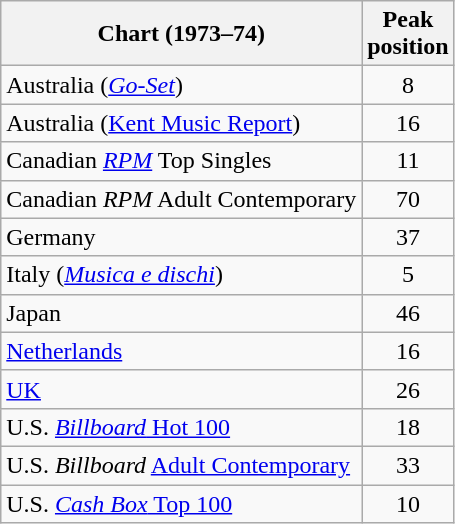<table class="wikitable sortable">
<tr>
<th align="left">Chart (1973–74)</th>
<th style="text-align:center;">Peak<br> position</th>
</tr>
<tr>
<td>Australia (<em><a href='#'>Go-Set</a></em>)</td>
<td style="text-align:center;">8</td>
</tr>
<tr>
<td align="left">Australia (<a href='#'>Kent Music Report</a>)</td>
<td style="text-align:center;">16</td>
</tr>
<tr>
<td>Canadian <em><a href='#'>RPM</a></em> Top Singles</td>
<td style="text-align:center;">11</td>
</tr>
<tr>
<td>Canadian <em>RPM</em> Adult Contemporary</td>
<td style="text-align:center;">70</td>
</tr>
<tr>
<td align="left">Germany</td>
<td style="text-align:center;">37</td>
</tr>
<tr>
<td align="left">Italy (<em><a href='#'>Musica e dischi</a></em>)</td>
<td style="text-align:center;">5</td>
</tr>
<tr>
<td align="left">Japan</td>
<td style="text-align:center;">46</td>
</tr>
<tr>
<td align="left"><a href='#'>Netherlands</a></td>
<td style="text-align:center;">16</td>
</tr>
<tr>
<td align="left"><a href='#'>UK</a></td>
<td style="text-align:center;">26</td>
</tr>
<tr>
<td align="left">U.S. <a href='#'><em>Billboard</em> Hot 100</a></td>
<td style="text-align:center;">18</td>
</tr>
<tr>
<td>U.S. <em>Billboard</em> <a href='#'>Adult Contemporary</a></td>
<td align="center">33</td>
</tr>
<tr>
<td align="left">U.S. <a href='#'><em>Cash Box</em> Top 100</a></td>
<td style="text-align:center;">10</td>
</tr>
</table>
